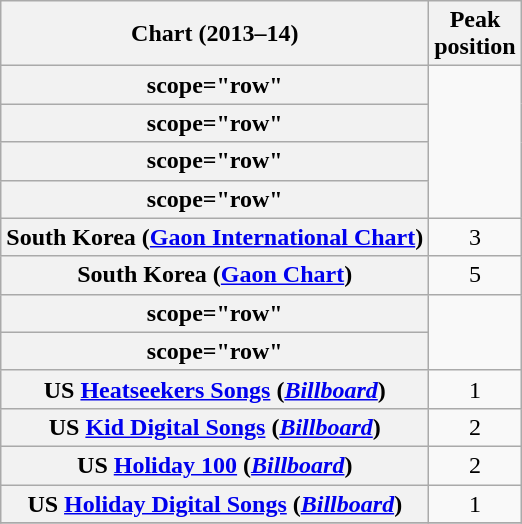<table class="wikitable sortable plainrowheaders">
<tr>
<th>Chart (2013–14)</th>
<th>Peak<br>position</th>
</tr>
<tr>
<th>scope="row"</th>
</tr>
<tr>
<th>scope="row"</th>
</tr>
<tr>
<th>scope="row"</th>
</tr>
<tr>
<th>scope="row"</th>
</tr>
<tr>
<th scope="row">South Korea (<a href='#'>Gaon International Chart</a>)</th>
<td style="text-align:center;">3</td>
</tr>
<tr>
<th scope="row">South Korea (<a href='#'>Gaon Chart</a>)</th>
<td style="text-align:center;">5</td>
</tr>
<tr>
<th>scope="row"</th>
</tr>
<tr>
<th>scope="row"</th>
</tr>
<tr>
<th scope="row">US <a href='#'>Heatseekers Songs</a> (<em><a href='#'>Billboard</a></em>)</th>
<td style="text-align:center;">1</td>
</tr>
<tr>
<th scope="row">US <a href='#'>Kid Digital Songs</a> (<em><a href='#'>Billboard</a></em>)</th>
<td align=center>2</td>
</tr>
<tr>
<th scope="row">US <a href='#'>Holiday 100</a> (<em><a href='#'>Billboard</a></em>)</th>
<td align="center">2</td>
</tr>
<tr>
<th scope="row">US <a href='#'>Holiday Digital Songs</a> (<em><a href='#'>Billboard</a></em>)</th>
<td align="center">1</td>
</tr>
<tr>
</tr>
</table>
